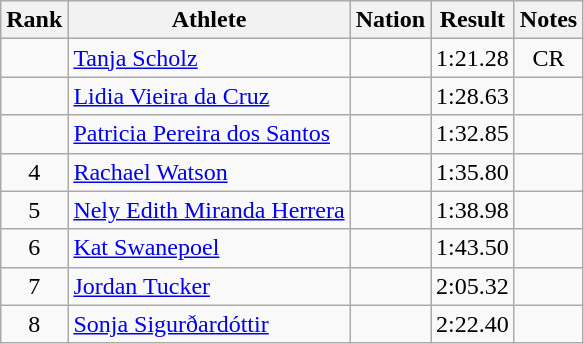<table class="wikitable sortable" style="text-align:center">
<tr>
<th>Rank</th>
<th>Athlete</th>
<th>Nation</th>
<th>Result</th>
<th>Notes</th>
</tr>
<tr>
<td></td>
<td align=left><a href='#'>Tanja Scholz</a></td>
<td align=left></td>
<td>1:21.28</td>
<td>CR</td>
</tr>
<tr>
<td></td>
<td align=left><a href='#'>Lidia Vieira da Cruz</a></td>
<td align=left></td>
<td>1:28.63</td>
<td></td>
</tr>
<tr>
<td></td>
<td align=left><a href='#'>Patricia Pereira dos Santos</a></td>
<td align=left></td>
<td>1:32.85</td>
<td></td>
</tr>
<tr>
<td>4</td>
<td align=left><a href='#'>Rachael Watson</a></td>
<td align=left></td>
<td>1:35.80</td>
<td></td>
</tr>
<tr>
<td>5</td>
<td align=left><a href='#'>Nely Edith Miranda Herrera</a></td>
<td align=left></td>
<td>1:38.98</td>
<td></td>
</tr>
<tr>
<td>6</td>
<td align=left><a href='#'>Kat Swanepoel</a></td>
<td align=left></td>
<td>1:43.50</td>
<td></td>
</tr>
<tr>
<td>7</td>
<td align=left><a href='#'>Jordan Tucker</a></td>
<td align=left></td>
<td>2:05.32</td>
<td></td>
</tr>
<tr>
<td>8</td>
<td align=left><a href='#'>Sonja Sigurðardóttir</a></td>
<td align=left></td>
<td>2:22.40</td>
<td></td>
</tr>
</table>
